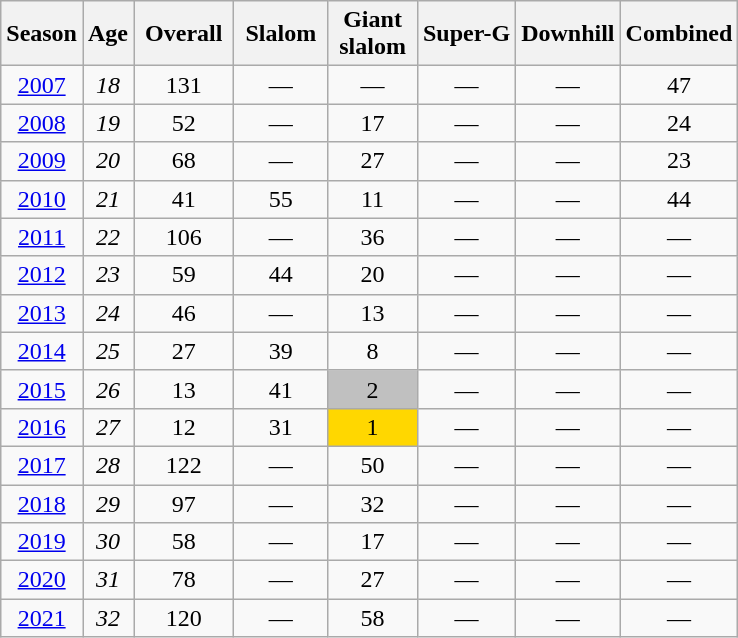<table class=wikitable style="text-align:center">
<tr>
<th>Season</th>
<th>Age</th>
<th> Overall </th>
<th> Slalom </th>
<th>Giant<br> slalom </th>
<th>Super-G</th>
<th>Downhill</th>
<th>Combined</th>
</tr>
<tr>
<td><a href='#'>2007</a></td>
<td><em>18</em></td>
<td>131</td>
<td>—</td>
<td>—</td>
<td>—</td>
<td>—</td>
<td>47</td>
</tr>
<tr>
<td><a href='#'>2008</a></td>
<td><em>19</em></td>
<td>52</td>
<td>—</td>
<td>17</td>
<td>—</td>
<td>—</td>
<td>24</td>
</tr>
<tr>
<td><a href='#'>2009</a></td>
<td><em>20</em></td>
<td>68</td>
<td>—</td>
<td>27</td>
<td>—</td>
<td>—</td>
<td>23</td>
</tr>
<tr>
<td><a href='#'>2010</a></td>
<td><em>21</em></td>
<td>41</td>
<td>55</td>
<td>11</td>
<td>—</td>
<td>—</td>
<td>44</td>
</tr>
<tr>
<td><a href='#'>2011</a></td>
<td><em>22</em></td>
<td>106</td>
<td>—</td>
<td>36</td>
<td>—</td>
<td>—</td>
<td>—</td>
</tr>
<tr>
<td><a href='#'>2012</a></td>
<td><em>23</em></td>
<td>59</td>
<td>44</td>
<td>20</td>
<td>—</td>
<td>—</td>
<td>—</td>
</tr>
<tr>
<td><a href='#'>2013</a></td>
<td><em>24</em></td>
<td>46</td>
<td>—</td>
<td>13</td>
<td>—</td>
<td>—</td>
<td>—</td>
</tr>
<tr>
<td><a href='#'>2014</a></td>
<td><em>25</em></td>
<td>27</td>
<td>39</td>
<td>8</td>
<td>—</td>
<td>—</td>
<td>—</td>
</tr>
<tr>
<td><a href='#'>2015</a></td>
<td><em>26</em></td>
<td>13</td>
<td>41</td>
<td style="background:silver;">2</td>
<td>—</td>
<td>—</td>
<td>—</td>
</tr>
<tr>
<td><a href='#'>2016</a></td>
<td><em>27</em></td>
<td>12</td>
<td>31</td>
<td style="background:gold;">1</td>
<td>—</td>
<td>—</td>
<td>—</td>
</tr>
<tr>
<td><a href='#'>2017</a></td>
<td><em>28</em></td>
<td>122</td>
<td>—</td>
<td>50</td>
<td>—</td>
<td>—</td>
<td>—</td>
</tr>
<tr>
<td><a href='#'>2018</a></td>
<td><em>29</em></td>
<td>97</td>
<td>—</td>
<td>32</td>
<td>—</td>
<td>—</td>
<td>—</td>
</tr>
<tr>
<td><a href='#'>2019</a></td>
<td><em>30</em></td>
<td>58</td>
<td>—</td>
<td>17</td>
<td>—</td>
<td>—</td>
<td>—</td>
</tr>
<tr>
<td><a href='#'>2020</a></td>
<td><em>31</em></td>
<td>78</td>
<td>—</td>
<td>27</td>
<td>—</td>
<td>—</td>
<td>—</td>
</tr>
<tr>
<td><a href='#'>2021</a></td>
<td><em>32</em></td>
<td>120</td>
<td>—</td>
<td>58</td>
<td>—</td>
<td>—</td>
<td>—</td>
</tr>
</table>
